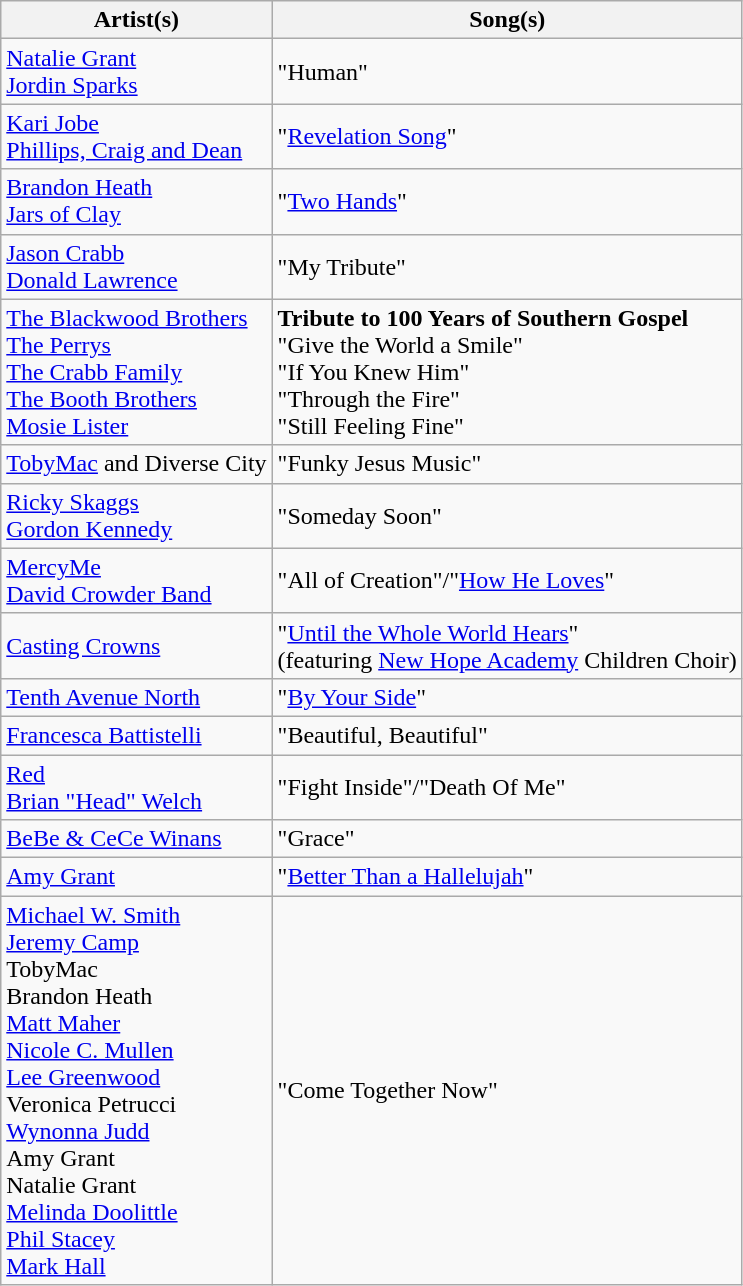<table class="wikitable">
<tr>
<th>Artist(s)</th>
<th>Song(s)</th>
</tr>
<tr>
<td><a href='#'>Natalie Grant</a><br><a href='#'>Jordin Sparks</a></td>
<td>"Human"</td>
</tr>
<tr>
<td><a href='#'>Kari Jobe</a><br><a href='#'>Phillips, Craig and Dean</a></td>
<td>"<a href='#'>Revelation Song</a>"</td>
</tr>
<tr>
<td><a href='#'>Brandon Heath</a><br><a href='#'>Jars of Clay</a></td>
<td>"<a href='#'>Two Hands</a>"</td>
</tr>
<tr>
<td><a href='#'>Jason Crabb</a><br><a href='#'>Donald Lawrence</a></td>
<td>"My Tribute"</td>
</tr>
<tr>
<td><a href='#'>The Blackwood Brothers</a><br><a href='#'>The Perrys</a><br><a href='#'>The Crabb Family</a><br><a href='#'>The Booth Brothers</a><br><a href='#'>Mosie Lister</a></td>
<td><strong>Tribute to 100 Years of Southern Gospel</strong><br>"Give the World a Smile"<br>"If You Knew Him"<br>"Through the Fire"<br>"Still Feeling Fine"</td>
</tr>
<tr>
<td><a href='#'>TobyMac</a> and Diverse City</td>
<td>"Funky Jesus Music"</td>
</tr>
<tr>
<td><a href='#'>Ricky Skaggs</a><br><a href='#'>Gordon Kennedy</a></td>
<td>"Someday Soon"</td>
</tr>
<tr>
<td><a href='#'>MercyMe</a><br><a href='#'>David Crowder Band</a></td>
<td>"All of Creation"/"<a href='#'>How He Loves</a>"</td>
</tr>
<tr>
<td><a href='#'>Casting Crowns</a></td>
<td>"<a href='#'>Until the Whole World Hears</a>"<br>(featuring <a href='#'>New Hope Academy</a> Children Choir)</td>
</tr>
<tr>
<td><a href='#'>Tenth Avenue North</a></td>
<td>"<a href='#'>By Your Side</a>"</td>
</tr>
<tr>
<td><a href='#'>Francesca Battistelli</a></td>
<td>"Beautiful, Beautiful"</td>
</tr>
<tr>
<td><a href='#'>Red</a><br><a href='#'>Brian "Head" Welch</a></td>
<td>"Fight Inside"/"Death Of Me"</td>
</tr>
<tr>
<td><a href='#'>BeBe & CeCe Winans</a></td>
<td>"Grace"</td>
</tr>
<tr>
<td><a href='#'>Amy Grant</a></td>
<td>"<a href='#'>Better Than a Hallelujah</a>"</td>
</tr>
<tr>
<td><a href='#'>Michael W. Smith</a><br><a href='#'>Jeremy Camp</a><br>TobyMac<br>Brandon Heath<br><a href='#'>Matt Maher</a><br><a href='#'>Nicole C. Mullen</a><br><a href='#'>Lee Greenwood</a><br>Veronica Petrucci<br><a href='#'>Wynonna Judd</a><br>Amy Grant<br>Natalie Grant<br><a href='#'>Melinda Doolittle</a><br><a href='#'>Phil Stacey</a><br><a href='#'>Mark Hall</a></td>
<td>"Come Together Now"</td>
</tr>
</table>
